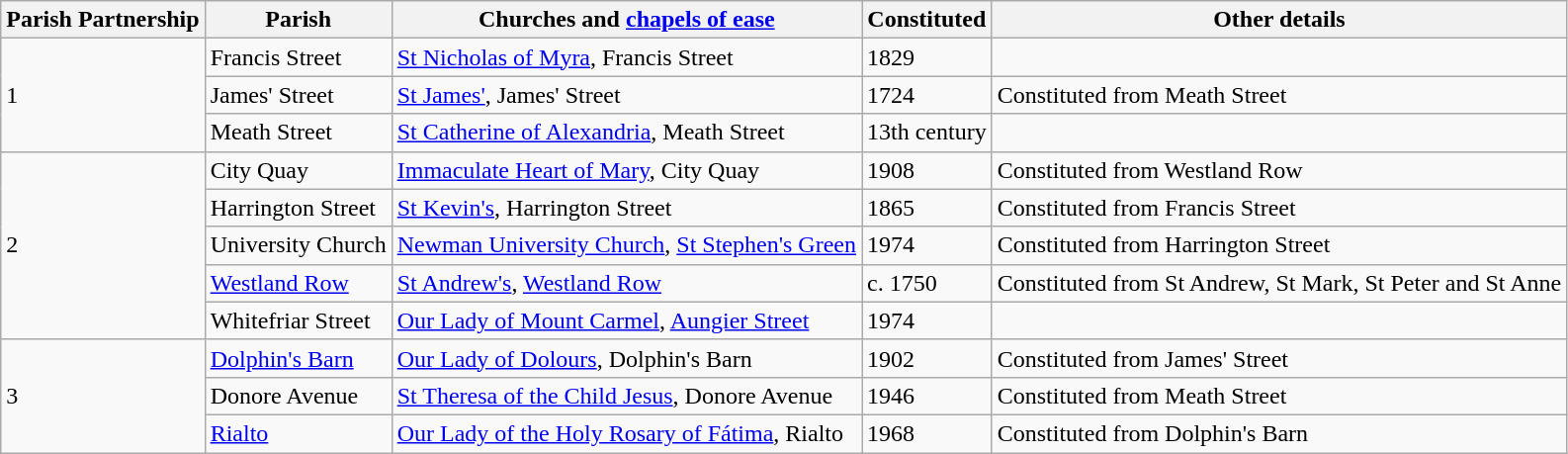<table class="wikitable">
<tr>
<th>Parish Partnership</th>
<th>Parish</th>
<th>Churches and <a href='#'>chapels of ease</a></th>
<th>Constituted</th>
<th>Other details</th>
</tr>
<tr>
<td rowspan="3">1</td>
<td>Francis Street</td>
<td><a href='#'>St Nicholas of Myra</a>, Francis Street</td>
<td>1829</td>
<td></td>
</tr>
<tr>
<td>James' Street</td>
<td><a href='#'>St James'</a>, James' Street</td>
<td>1724</td>
<td>Constituted from Meath Street<br></td>
</tr>
<tr>
<td>Meath Street</td>
<td><a href='#'>St Catherine of Alexandria</a>, Meath Street</td>
<td>13th century</td>
<td></td>
</tr>
<tr>
<td rowspan="5">2</td>
<td>City Quay</td>
<td><a href='#'>Immaculate Heart of Mary</a>, City Quay</td>
<td>1908</td>
<td>Constituted from Westland Row<br></td>
</tr>
<tr>
<td>Harrington Street</td>
<td><a href='#'>St Kevin's</a>, Harrington Street</td>
<td>1865</td>
<td>Constituted from Francis Street<br></td>
</tr>
<tr>
<td>University Church</td>
<td><a href='#'>Newman University Church</a>, <a href='#'>St Stephen's Green</a></td>
<td>1974</td>
<td>Constituted from Harrington Street<br></td>
</tr>
<tr>
<td><a href='#'>Westland Row</a></td>
<td><a href='#'>St Andrew's</a>, <a href='#'>Westland Row</a></td>
<td>c. 1750</td>
<td>Constituted from St Andrew, St Mark, St Peter and St Anne<br></td>
</tr>
<tr>
<td>Whitefriar Street</td>
<td><a href='#'>Our Lady of Mount Carmel</a>, <a href='#'>Aungier Street</a></td>
<td>1974</td>
<td></td>
</tr>
<tr>
<td rowspan="3">3</td>
<td><a href='#'>Dolphin's Barn</a></td>
<td><a href='#'>Our Lady of Dolours</a>, Dolphin's Barn</td>
<td>1902</td>
<td>Constituted from James' Street<br></td>
</tr>
<tr>
<td>Donore Avenue</td>
<td><a href='#'>St Theresa of the Child Jesus</a>, Donore Avenue</td>
<td>1946</td>
<td>Constituted from Meath Street<br></td>
</tr>
<tr>
<td><a href='#'>Rialto</a></td>
<td><a href='#'>Our Lady of the Holy Rosary of Fátima</a>, Rialto</td>
<td>1968</td>
<td>Constituted from Dolphin's Barn<br></td>
</tr>
</table>
